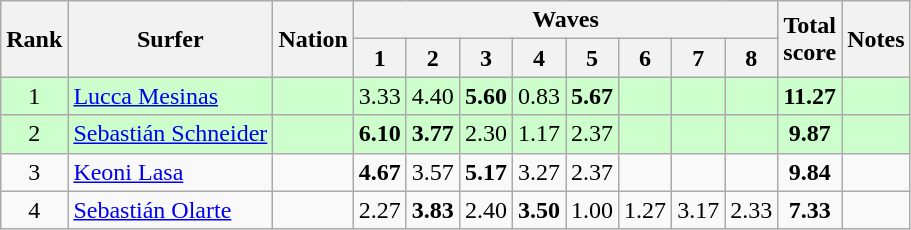<table class="wikitable sortable" style="text-align:center">
<tr>
<th rowspan=2>Rank</th>
<th rowspan=2>Surfer</th>
<th rowspan=2>Nation</th>
<th colspan=8>Waves</th>
<th rowspan=2>Total<br>score</th>
<th rowspan=2>Notes</th>
</tr>
<tr>
<th>1</th>
<th>2</th>
<th>3</th>
<th>4</th>
<th>5</th>
<th>6</th>
<th>7</th>
<th>8</th>
</tr>
<tr bgcolor=ccffcc>
<td>1</td>
<td align=left><a href='#'>Lucca Mesinas</a></td>
<td align=left></td>
<td>3.33</td>
<td>4.40</td>
<td><strong>5.60</strong></td>
<td>0.83</td>
<td><strong>5.67</strong></td>
<td></td>
<td></td>
<td></td>
<td><strong>11.27</strong></td>
<td></td>
</tr>
<tr bgcolor=ccffcc>
<td>2</td>
<td align=left><a href='#'>Sebastián Schneider</a></td>
<td align=left></td>
<td><strong>6.10</strong></td>
<td><strong>3.77</strong></td>
<td>2.30</td>
<td>1.17</td>
<td>2.37</td>
<td></td>
<td></td>
<td></td>
<td><strong>9.87</strong></td>
<td></td>
</tr>
<tr>
<td>3</td>
<td align=left><a href='#'>Keoni Lasa</a></td>
<td align=left></td>
<td><strong>4.67</strong></td>
<td>3.57</td>
<td><strong>5.17</strong></td>
<td>3.27</td>
<td>2.37</td>
<td></td>
<td></td>
<td></td>
<td><strong>9.84</strong></td>
<td></td>
</tr>
<tr>
<td>4</td>
<td align=left><a href='#'>Sebastián Olarte</a></td>
<td align=left></td>
<td>2.27</td>
<td><strong>3.83</strong></td>
<td>2.40</td>
<td><strong>3.50</strong></td>
<td>1.00</td>
<td>1.27</td>
<td>3.17</td>
<td>2.33</td>
<td><strong>7.33</strong></td>
<td></td>
</tr>
</table>
